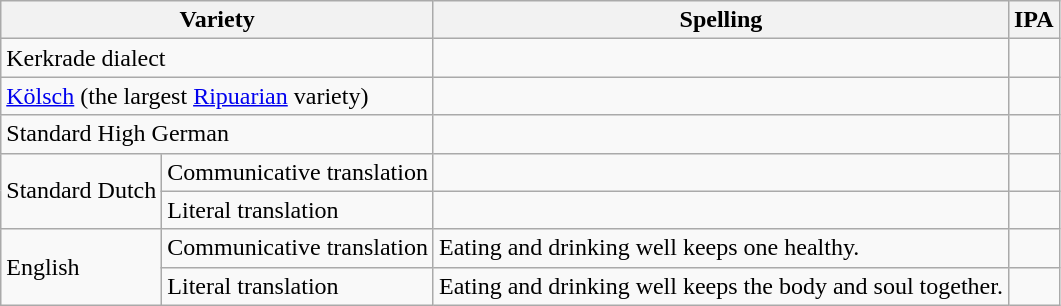<table class="wikitable">
<tr>
<th colspan="2">Variety</th>
<th>Spelling</th>
<th>IPA</th>
</tr>
<tr>
<td colspan="2">Kerkrade dialect</td>
<td><br></td>
<td></td>
</tr>
<tr>
<td colspan="2"><a href='#'>Kölsch</a> (the largest <a href='#'>Ripuarian</a> variety)</td>
<td></td>
<td></td>
</tr>
<tr>
<td colspan="2">Standard High German</td>
<td></td>
<td></td>
</tr>
<tr>
<td rowspan="2">Standard Dutch</td>
<td>Communicative translation</td>
<td></td>
<td></td>
</tr>
<tr>
<td>Literal translation</td>
<td></td>
<td></td>
</tr>
<tr>
<td rowspan="2">English</td>
<td>Communicative translation</td>
<td>Eating and drinking well keeps one healthy.</td>
<td></td>
</tr>
<tr>
<td>Literal translation</td>
<td>Eating and drinking well keeps the body and soul together.</td>
<td></td>
</tr>
</table>
